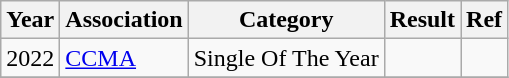<table class="wikitable">
<tr>
<th>Year</th>
<th>Association</th>
<th>Category</th>
<th>Result</th>
<th>Ref</th>
</tr>
<tr>
<td>2022</td>
<td><a href='#'>CCMA</a></td>
<td>Single Of The Year</td>
<td></td>
<td></td>
</tr>
<tr>
</tr>
</table>
